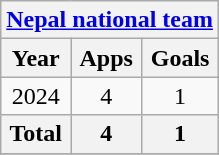<table class=wikitable style=text-align:center>
<tr>
<th colspan=3><a href='#'>Nepal national team</a></th>
</tr>
<tr>
<th>Year</th>
<th>Apps</th>
<th>Goals</th>
</tr>
<tr>
<td>2024</td>
<td>4</td>
<td>1</td>
</tr>
<tr>
<th colspan=1>Total</th>
<th>4</th>
<th>1</th>
</tr>
<tr>
</tr>
</table>
